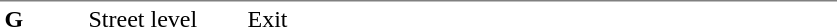<table table border=0 cellspacing=0 cellpadding=3>
<tr>
<td style="border-top:solid 1px gray;" width=50 valign=top><strong>G</strong></td>
<td style="border-top:solid 1px gray;" width=100 valign=top>Street level</td>
<td style="border-top:solid 1px gray;" width=390 valign=top>Exit</td>
</tr>
</table>
